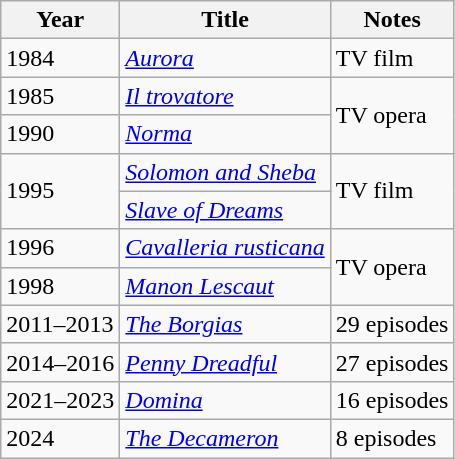<table class="wikitable sortable">
<tr>
<th>Year</th>
<th>Title</th>
<th>Notes</th>
</tr>
<tr>
<td>1984</td>
<td><em><a href='#'>Aurora</a></em></td>
<td>TV film</td>
</tr>
<tr>
<td>1985</td>
<td><em><a href='#'>Il trovatore</a></em></td>
<td rowspan="2">TV opera</td>
</tr>
<tr>
<td>1990</td>
<td><em><a href='#'>Norma</a></em></td>
</tr>
<tr>
<td rowspan="2">1995</td>
<td><em><a href='#'>Solomon and Sheba</a></em></td>
<td rowspan="2">TV film</td>
</tr>
<tr>
<td><em><a href='#'>Slave of Dreams</a></em></td>
</tr>
<tr>
<td>1996</td>
<td><em><a href='#'>Cavalleria rusticana</a></em></td>
<td rowspan="2">TV opera</td>
</tr>
<tr>
<td>1998</td>
<td><em><a href='#'>Manon Lescaut</a></em></td>
</tr>
<tr>
<td>2011–2013</td>
<td><em><a href='#'>The Borgias</a></em></td>
<td>29 episodes</td>
</tr>
<tr>
<td>2014–2016</td>
<td><em><a href='#'>Penny Dreadful</a></em></td>
<td>27 episodes</td>
</tr>
<tr>
<td>2021–2023</td>
<td><em><a href='#'>Domina</a></em></td>
<td>16 episodes</td>
</tr>
<tr>
<td>2024</td>
<td><em><a href='#'>The Decameron</a></em></td>
<td>8 episodes</td>
</tr>
</table>
